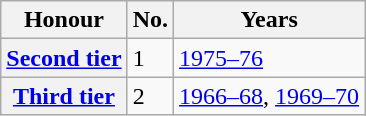<table class="wikitable plainrowheaders">
<tr>
<th scope=col>Honour</th>
<th scope=col>No.</th>
<th scope=col>Years</th>
</tr>
<tr>
<th scope=row><a href='#'>Second tier</a></th>
<td>1</td>
<td><a href='#'>1975–76</a></td>
</tr>
<tr>
<th scope=row><a href='#'>Third tier</a></th>
<td>2</td>
<td><a href='#'>1966–68</a>, <a href='#'>1969–70</a></td>
</tr>
</table>
